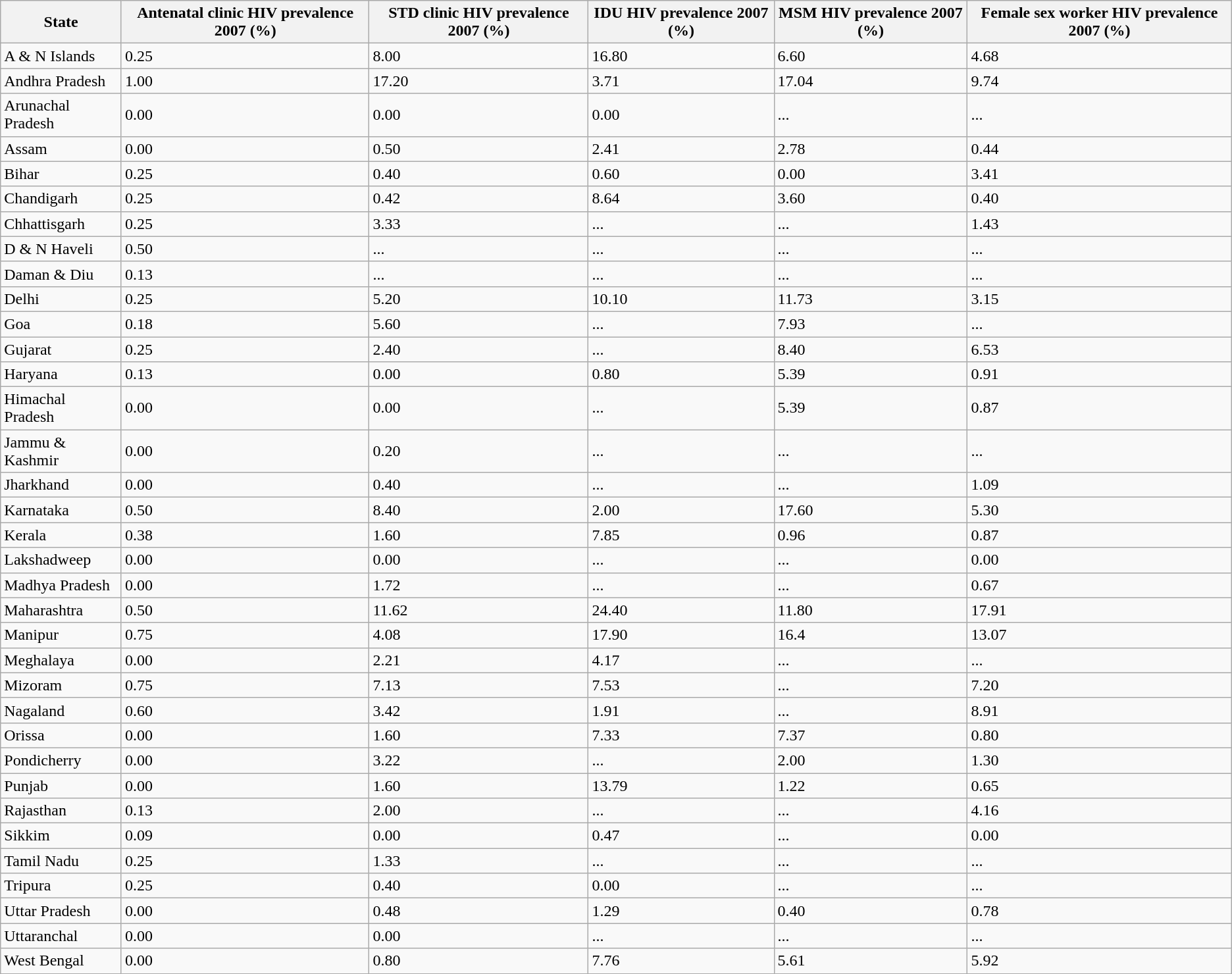<table class="wikitable sortable">
<tr>
<th>State</th>
<th>Antenatal clinic HIV prevalence 2007 (%)</th>
<th>STD clinic HIV prevalence 2007 (%)</th>
<th>IDU HIV prevalence 2007 (%)</th>
<th>MSM HIV prevalence 2007 (%)</th>
<th>Female sex worker HIV prevalence 2007 (%)</th>
</tr>
<tr>
<td>A & N Islands</td>
<td>0.25</td>
<td>8.00</td>
<td>16.80</td>
<td>6.60</td>
<td>4.68</td>
</tr>
<tr>
<td>Andhra Pradesh</td>
<td>1.00</td>
<td>17.20</td>
<td>3.71</td>
<td>17.04</td>
<td>9.74</td>
</tr>
<tr>
<td>Arunachal Pradesh</td>
<td>0.00</td>
<td>0.00</td>
<td>0.00</td>
<td>...</td>
<td>...</td>
</tr>
<tr>
<td>Assam</td>
<td>0.00</td>
<td>0.50</td>
<td>2.41</td>
<td>2.78</td>
<td>0.44</td>
</tr>
<tr>
<td>Bihar</td>
<td>0.25</td>
<td>0.40</td>
<td>0.60</td>
<td>0.00</td>
<td>3.41</td>
</tr>
<tr>
<td>Chandigarh</td>
<td>0.25</td>
<td>0.42</td>
<td>8.64</td>
<td>3.60</td>
<td>0.40</td>
</tr>
<tr>
<td>Chhattisgarh</td>
<td>0.25</td>
<td>3.33</td>
<td>...</td>
<td>...</td>
<td>1.43</td>
</tr>
<tr>
<td>D & N Haveli</td>
<td>0.50</td>
<td>...</td>
<td>...</td>
<td>...</td>
<td>...</td>
</tr>
<tr>
<td>Daman & Diu</td>
<td>0.13</td>
<td>...</td>
<td>...</td>
<td>...</td>
<td>...</td>
</tr>
<tr>
<td>Delhi</td>
<td>0.25</td>
<td>5.20</td>
<td>10.10</td>
<td>11.73</td>
<td>3.15</td>
</tr>
<tr>
<td>Goa</td>
<td>0.18</td>
<td>5.60</td>
<td>...</td>
<td>7.93</td>
<td>...</td>
</tr>
<tr>
<td>Gujarat</td>
<td>0.25</td>
<td>2.40</td>
<td>...</td>
<td>8.40</td>
<td>6.53</td>
</tr>
<tr>
<td>Haryana</td>
<td>0.13</td>
<td>0.00</td>
<td>0.80</td>
<td>5.39</td>
<td>0.91</td>
</tr>
<tr>
<td>Himachal Pradesh</td>
<td>0.00</td>
<td>0.00</td>
<td>...</td>
<td>5.39</td>
<td>0.87</td>
</tr>
<tr>
<td>Jammu & Kashmir</td>
<td>0.00</td>
<td>0.20</td>
<td>...</td>
<td>...</td>
<td>...</td>
</tr>
<tr>
<td>Jharkhand</td>
<td>0.00</td>
<td>0.40</td>
<td>...</td>
<td>...</td>
<td>1.09</td>
</tr>
<tr>
<td>Karnataka</td>
<td>0.50</td>
<td>8.40</td>
<td>2.00</td>
<td>17.60</td>
<td>5.30</td>
</tr>
<tr>
<td>Kerala</td>
<td>0.38</td>
<td>1.60</td>
<td>7.85</td>
<td>0.96</td>
<td>0.87</td>
</tr>
<tr>
<td>Lakshadweep</td>
<td>0.00</td>
<td>0.00</td>
<td>...</td>
<td>...</td>
<td>0.00</td>
</tr>
<tr>
<td>Madhya Pradesh</td>
<td>0.00</td>
<td>1.72</td>
<td>...</td>
<td>...</td>
<td>0.67</td>
</tr>
<tr>
<td>Maharashtra</td>
<td>0.50</td>
<td>11.62</td>
<td>24.40</td>
<td>11.80</td>
<td>17.91</td>
</tr>
<tr>
<td>Manipur</td>
<td>0.75</td>
<td>4.08</td>
<td>17.90</td>
<td>16.4</td>
<td>13.07</td>
</tr>
<tr>
<td>Meghalaya</td>
<td>0.00</td>
<td>2.21</td>
<td>4.17</td>
<td>...</td>
<td>...</td>
</tr>
<tr>
<td>Mizoram</td>
<td>0.75</td>
<td>7.13</td>
<td>7.53</td>
<td>...</td>
<td>7.20</td>
</tr>
<tr>
<td>Nagaland</td>
<td>0.60</td>
<td>3.42</td>
<td>1.91</td>
<td>...</td>
<td>8.91</td>
</tr>
<tr>
<td>Orissa</td>
<td>0.00</td>
<td>1.60</td>
<td>7.33</td>
<td>7.37</td>
<td>0.80</td>
</tr>
<tr>
<td>Pondicherry</td>
<td>0.00</td>
<td>3.22</td>
<td>...</td>
<td>2.00</td>
<td>1.30</td>
</tr>
<tr>
<td>Punjab</td>
<td>0.00</td>
<td>1.60</td>
<td>13.79</td>
<td>1.22</td>
<td>0.65</td>
</tr>
<tr>
<td>Rajasthan</td>
<td>0.13</td>
<td>2.00</td>
<td>...</td>
<td>...</td>
<td>4.16</td>
</tr>
<tr>
<td>Sikkim</td>
<td>0.09</td>
<td>0.00</td>
<td>0.47</td>
<td>...</td>
<td>0.00</td>
</tr>
<tr>
<td>Tamil Nadu</td>
<td>0.25</td>
<td>1.33</td>
<td>...</td>
<td>...</td>
<td>...</td>
</tr>
<tr>
<td>Tripura</td>
<td>0.25</td>
<td>0.40</td>
<td>0.00</td>
<td>...</td>
<td>...</td>
</tr>
<tr>
<td>Uttar Pradesh</td>
<td>0.00</td>
<td>0.48</td>
<td>1.29</td>
<td>0.40</td>
<td>0.78</td>
</tr>
<tr>
<td>Uttaranchal</td>
<td>0.00</td>
<td>0.00</td>
<td>...</td>
<td>...</td>
<td>...</td>
</tr>
<tr>
<td>West Bengal</td>
<td>0.00</td>
<td>0.80</td>
<td>7.76</td>
<td>5.61</td>
<td>5.92</td>
</tr>
</table>
